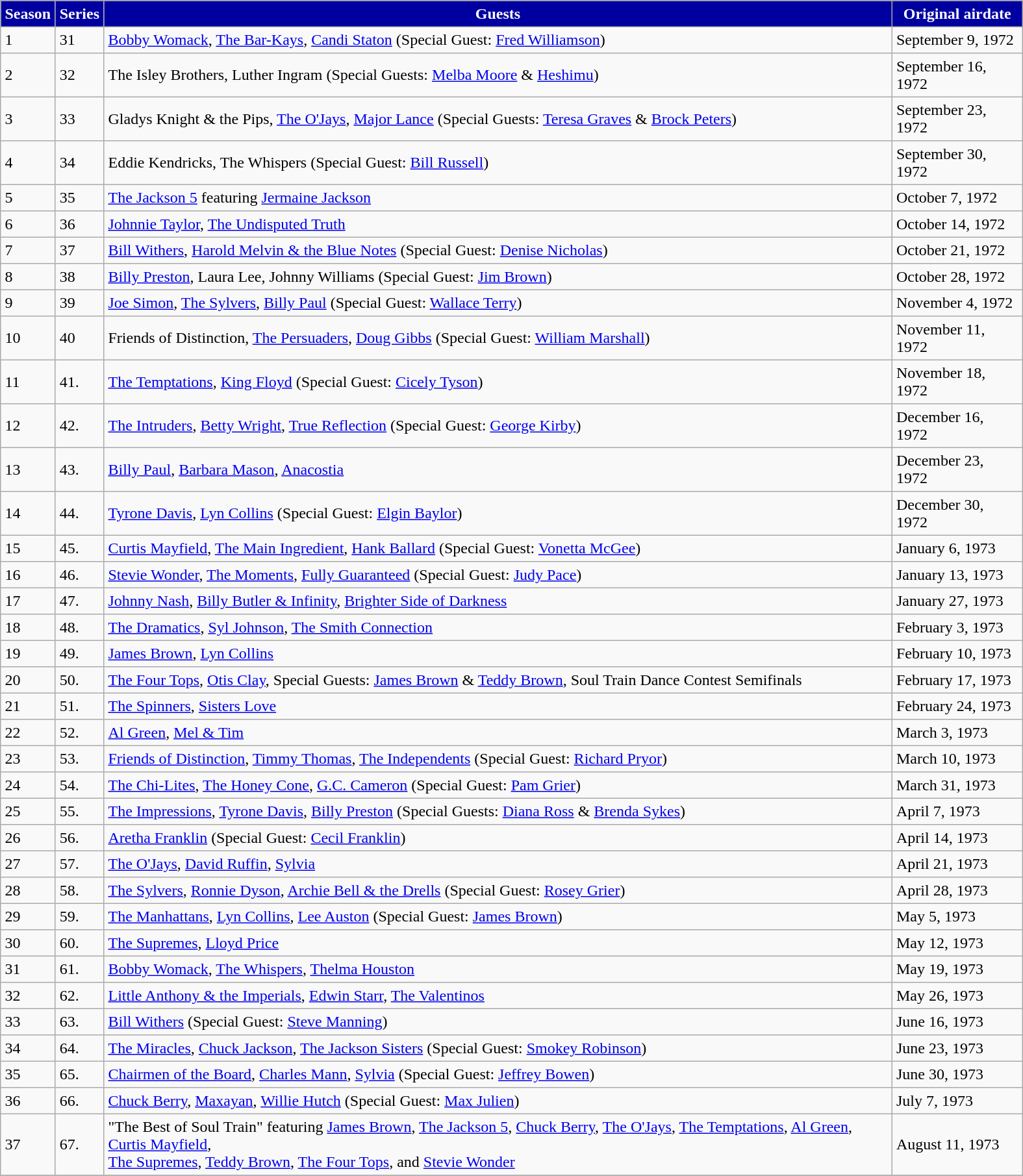<table class="toccolours" border="2" cellpadding="4" cellspacing="0" style="margin: 1em 1em 1em 0; background: #f9f9f9; border: 1px #aaa solid; border-collapse: collapse">
<tr style="vertical-align: top; text-align: center; background-color:#0000A0; color:white">
<th><strong>Season</strong></th>
<th><strong>Series</strong></th>
<th style="width:800px;"><strong>Guests</strong></th>
<th style="width:125px;"><strong>Original airdate</strong></th>
</tr>
<tr>
<td>1</td>
<td>31</td>
<td><a href='#'>Bobby Womack</a>, <a href='#'>The Bar-Kays</a>, <a href='#'>Candi Staton</a> (Special Guest: <a href='#'>Fred Williamson</a>)</td>
<td>September 9, 1972</td>
</tr>
<tr>
<td>2</td>
<td>32</td>
<td>The Isley Brothers, Luther Ingram (Special Guests: <a href='#'>Melba Moore</a> & <a href='#'>Heshimu</a>)</td>
<td>September 16, 1972</td>
</tr>
<tr>
<td>3</td>
<td>33</td>
<td>Gladys Knight & the Pips, <a href='#'>The O'Jays</a>, <a href='#'>Major Lance</a> (Special Guests: <a href='#'>Teresa Graves</a> & <a href='#'>Brock Peters</a>)</td>
<td>September 23, 1972</td>
</tr>
<tr>
<td>4</td>
<td>34</td>
<td>Eddie Kendricks, The Whispers (Special Guest: <a href='#'>Bill Russell</a>)</td>
<td>September 30, 1972</td>
</tr>
<tr>
<td>5</td>
<td>35</td>
<td><a href='#'>The Jackson 5</a> featuring <a href='#'>Jermaine Jackson</a></td>
<td>October 7, 1972</td>
</tr>
<tr>
<td>6</td>
<td>36</td>
<td><a href='#'>Johnnie Taylor</a>, <a href='#'>The Undisputed Truth</a></td>
<td>October 14, 1972</td>
</tr>
<tr>
<td>7</td>
<td>37</td>
<td><a href='#'>Bill Withers</a>, <a href='#'>Harold Melvin & the Blue Notes</a> (Special Guest: <a href='#'>Denise Nicholas</a>)</td>
<td>October 21, 1972</td>
</tr>
<tr>
<td>8</td>
<td>38</td>
<td><a href='#'>Billy Preston</a>, Laura Lee, Johnny Williams (Special Guest: <a href='#'>Jim Brown</a>)</td>
<td>October 28, 1972</td>
</tr>
<tr>
<td>9</td>
<td>39</td>
<td><a href='#'>Joe Simon</a>, <a href='#'>The Sylvers</a>, <a href='#'>Billy Paul</a> (Special Guest: <a href='#'>Wallace Terry</a>)</td>
<td>November 4, 1972</td>
</tr>
<tr>
<td>10</td>
<td>40</td>
<td>Friends of Distinction, <a href='#'>The Persuaders</a>, <a href='#'>Doug Gibbs</a> (Special Guest: <a href='#'>William Marshall</a>)</td>
<td>November 11, 1972</td>
</tr>
<tr>
<td>11</td>
<td>41.</td>
<td><a href='#'>The Temptations</a>, <a href='#'>King Floyd</a> (Special Guest: <a href='#'>Cicely Tyson</a>)</td>
<td>November 18, 1972</td>
</tr>
<tr>
<td>12</td>
<td>42.</td>
<td><a href='#'>The Intruders</a>, <a href='#'>Betty Wright</a>, <a href='#'>True Reflection</a> (Special Guest: <a href='#'>George Kirby</a>)</td>
<td>December 16, 1972</td>
</tr>
<tr>
<td>13</td>
<td>43.</td>
<td><a href='#'>Billy Paul</a>, <a href='#'>Barbara Mason</a>, <a href='#'>Anacostia</a></td>
<td>December 23, 1972</td>
</tr>
<tr>
<td>14</td>
<td>44.</td>
<td><a href='#'>Tyrone Davis</a>, <a href='#'>Lyn Collins</a> (Special Guest: <a href='#'>Elgin Baylor</a>)</td>
<td>December 30, 1972</td>
</tr>
<tr>
<td>15</td>
<td>45.</td>
<td><a href='#'>Curtis Mayfield</a>, <a href='#'>The Main Ingredient</a>, <a href='#'>Hank Ballard</a> (Special Guest: <a href='#'>Vonetta McGee</a>)</td>
<td>January 6, 1973</td>
</tr>
<tr>
<td>16</td>
<td>46.</td>
<td><a href='#'>Stevie Wonder</a>, <a href='#'>The Moments</a>, <a href='#'>Fully Guaranteed</a> (Special Guest: <a href='#'>Judy Pace</a>)</td>
<td>January 13, 1973</td>
</tr>
<tr>
<td>17</td>
<td>47.</td>
<td><a href='#'>Johnny Nash</a>, <a href='#'>Billy Butler & Infinity</a>, <a href='#'>Brighter Side of Darkness</a></td>
<td>January 27, 1973</td>
</tr>
<tr>
<td>18</td>
<td>48.</td>
<td><a href='#'>The Dramatics</a>, <a href='#'>Syl Johnson</a>, <a href='#'>The Smith Connection</a></td>
<td>February 3, 1973</td>
</tr>
<tr>
<td>19</td>
<td>49.</td>
<td><a href='#'>James Brown</a>, <a href='#'>Lyn Collins</a></td>
<td>February 10, 1973</td>
</tr>
<tr>
<td>20</td>
<td>50.</td>
<td><a href='#'>The Four Tops</a>, <a href='#'>Otis Clay</a>, Special Guests: <a href='#'>James Brown</a> & <a href='#'>Teddy Brown</a>, Soul Train Dance Contest Semifinals</td>
<td>February 17, 1973</td>
</tr>
<tr>
<td>21</td>
<td>51.</td>
<td><a href='#'>The Spinners</a>, <a href='#'>Sisters Love</a></td>
<td>February 24, 1973</td>
</tr>
<tr>
<td>22</td>
<td>52.</td>
<td><a href='#'>Al Green</a>, <a href='#'>Mel & Tim</a></td>
<td>March 3, 1973</td>
</tr>
<tr>
<td>23</td>
<td>53.</td>
<td><a href='#'>Friends of Distinction</a>, <a href='#'>Timmy Thomas</a>, <a href='#'>The Independents</a> (Special Guest: <a href='#'>Richard Pryor</a>)</td>
<td>March 10, 1973</td>
</tr>
<tr>
<td>24</td>
<td>54.</td>
<td><a href='#'>The Chi-Lites</a>, <a href='#'>The Honey Cone</a>, <a href='#'>G.C. Cameron</a> (Special Guest: <a href='#'>Pam Grier</a>)</td>
<td>March 31, 1973</td>
</tr>
<tr>
<td>25</td>
<td>55.</td>
<td><a href='#'>The Impressions</a>, <a href='#'>Tyrone Davis</a>, <a href='#'>Billy Preston</a> (Special Guests: <a href='#'>Diana Ross</a> & <a href='#'>Brenda Sykes</a>)</td>
<td>April 7, 1973</td>
</tr>
<tr>
<td>26</td>
<td>56.</td>
<td><a href='#'>Aretha Franklin</a> (Special Guest: <a href='#'>Cecil Franklin</a>)</td>
<td>April 14, 1973</td>
</tr>
<tr>
<td>27</td>
<td>57.</td>
<td><a href='#'>The O'Jays</a>, <a href='#'>David Ruffin</a>, <a href='#'>Sylvia</a></td>
<td>April 21, 1973</td>
</tr>
<tr>
<td>28</td>
<td>58.</td>
<td><a href='#'>The Sylvers</a>, <a href='#'>Ronnie Dyson</a>, <a href='#'>Archie Bell & the Drells</a> (Special Guest: <a href='#'>Rosey Grier</a>)</td>
<td>April 28, 1973</td>
</tr>
<tr>
<td>29</td>
<td>59.</td>
<td><a href='#'>The Manhattans</a>, <a href='#'>Lyn Collins</a>, <a href='#'>Lee Auston</a> (Special Guest: <a href='#'>James Brown</a>)</td>
<td>May 5, 1973</td>
</tr>
<tr>
<td>30</td>
<td>60.</td>
<td><a href='#'>The Supremes</a>, <a href='#'>Lloyd Price</a></td>
<td>May 12, 1973</td>
</tr>
<tr>
<td>31</td>
<td>61.</td>
<td><a href='#'>Bobby Womack</a>, <a href='#'>The Whispers</a>, <a href='#'>Thelma Houston</a></td>
<td>May 19, 1973</td>
</tr>
<tr>
<td>32</td>
<td>62.</td>
<td><a href='#'>Little Anthony & the Imperials</a>, <a href='#'>Edwin Starr</a>, <a href='#'>The Valentinos</a></td>
<td>May 26, 1973</td>
</tr>
<tr>
<td>33</td>
<td>63.</td>
<td><a href='#'>Bill Withers</a> (Special Guest: <a href='#'>Steve Manning</a>)</td>
<td>June 16, 1973</td>
</tr>
<tr>
<td>34</td>
<td>64.</td>
<td><a href='#'>The Miracles</a>, <a href='#'>Chuck Jackson</a>, <a href='#'>The Jackson Sisters</a> (Special Guest: <a href='#'>Smokey Robinson</a>)</td>
<td>June 23, 1973</td>
</tr>
<tr>
<td>35</td>
<td>65.</td>
<td><a href='#'>Chairmen of the Board</a>, <a href='#'>Charles Mann</a>, <a href='#'>Sylvia</a> (Special Guest: <a href='#'>Jeffrey Bowen</a>)</td>
<td>June 30, 1973</td>
</tr>
<tr>
<td>36</td>
<td>66.</td>
<td><a href='#'>Chuck Berry</a>, <a href='#'>Maxayan</a>, <a href='#'>Willie Hutch</a> (Special Guest: <a href='#'>Max Julien</a>)</td>
<td>July 7, 1973</td>
</tr>
<tr>
<td>37</td>
<td>67.</td>
<td>"The Best of Soul Train" featuring <a href='#'>James Brown</a>, <a href='#'>The Jackson 5</a>, <a href='#'>Chuck Berry</a>, <a href='#'>The O'Jays</a>, <a href='#'>The Temptations</a>, <a href='#'>Al Green</a>, <a href='#'>Curtis Mayfield</a>,<br><a href='#'>The Supremes</a>, <a href='#'>Teddy Brown</a>, <a href='#'>The Four Tops</a>, and <a href='#'>Stevie Wonder</a></td>
<td>August 11, 1973</td>
</tr>
<tr>
</tr>
</table>
